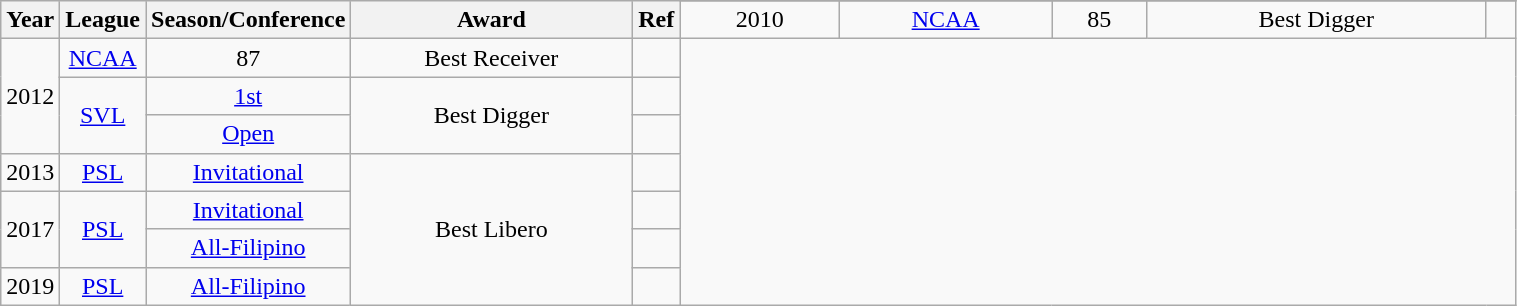<table class="wikitable sortable" style="text-align:center" width="80%">
<tr>
<th style="width:5px;" rowspan="2">Year</th>
<th style="width:25px;" rowspan="2">League</th>
<th style="width:100px;" rowspan="2">Season/Conference</th>
<th style="width:180px;" rowspan="2">Award</th>
<th style="width:25px;" rowspan="2">Ref</th>
</tr>
<tr>
<td>2010</td>
<td><a href='#'>NCAA</a></td>
<td>85</td>
<td>Best Digger</td>
<td></td>
</tr>
<tr>
<td rowspan="3">2012</td>
<td rowspan="1"><a href='#'>NCAA</a></td>
<td>87</td>
<td>Best Receiver</td>
<td></td>
</tr>
<tr>
<td rowspan="2"><a href='#'>SVL</a></td>
<td><a href='#'>1st</a></td>
<td rowspan="2">Best Digger</td>
<td></td>
</tr>
<tr>
<td><a href='#'>Open</a></td>
<td></td>
</tr>
<tr>
<td>2013</td>
<td><a href='#'>PSL</a></td>
<td><a href='#'>Invitational</a></td>
<td rowspan="4">Best Libero</td>
<td></td>
</tr>
<tr>
<td rowspan="2">2017</td>
<td rowspan="2"><a href='#'>PSL</a></td>
<td><a href='#'>Invitational</a></td>
<td></td>
</tr>
<tr>
<td><a href='#'>All-Filipino</a></td>
<td></td>
</tr>
<tr>
<td>2019</td>
<td><a href='#'>PSL</a></td>
<td><a href='#'>All-Filipino</a></td>
<td></td>
</tr>
</table>
